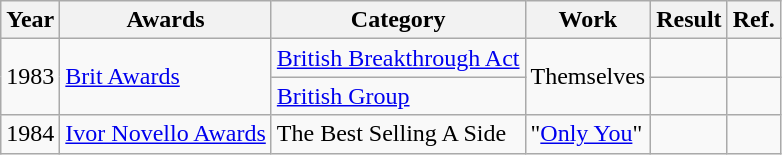<table class=wikitable>
<tr>
<th>Year</th>
<th>Awards</th>
<th>Category</th>
<th>Work</th>
<th>Result</th>
<th>Ref.</th>
</tr>
<tr>
<td rowspan=2>1983</td>
<td rowspan=2><a href='#'>Brit Awards</a></td>
<td><a href='#'>British Breakthrough Act</a></td>
<td rowspan=2>Themselves</td>
<td></td>
<td></td>
</tr>
<tr>
<td><a href='#'>British Group</a></td>
<td></td>
<td></td>
</tr>
<tr>
<td>1984</td>
<td><a href='#'>Ivor Novello Awards</a></td>
<td>The Best Selling A Side</td>
<td>"<a href='#'>Only You</a>"</td>
<td></td>
<td></td>
</tr>
</table>
